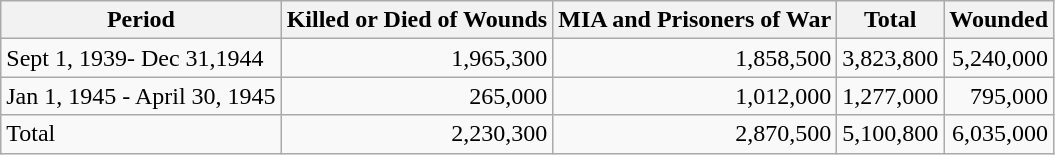<table class="wikitable"  style="text-align: right;">
<tr>
<th>Period</th>
<th>Killed or Died of Wounds</th>
<th>MIA and Prisoners of War</th>
<th>Total</th>
<th>Wounded</th>
</tr>
<tr>
<td style="text-align: left;">Sept 1, 1939- Dec 31,1944</td>
<td>1,965,300</td>
<td>1,858,500</td>
<td>3,823,800</td>
<td>5,240,000</td>
</tr>
<tr>
<td style="text-align: left;">Jan 1, 1945 - April 30, 1945</td>
<td>265,000</td>
<td>1,012,000</td>
<td>1,277,000</td>
<td>795,000</td>
</tr>
<tr>
<td style="text-align: left;">Total</td>
<td>2,230,300</td>
<td>2,870,500</td>
<td>5,100,800</td>
<td>6,035,000</td>
</tr>
</table>
